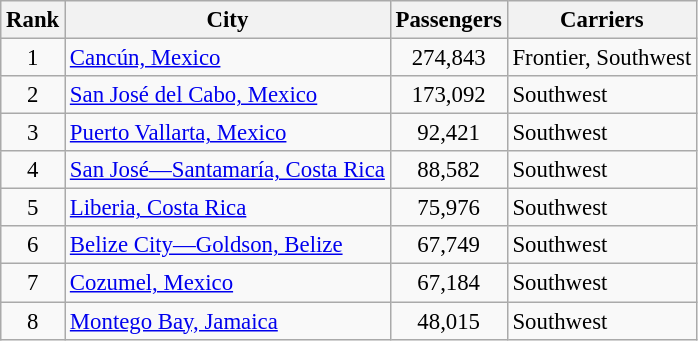<table class="wikitable" style="font-size: 95%">
<tr>
<th>Rank</th>
<th>City</th>
<th>Passengers</th>
<th>Carriers</th>
</tr>
<tr>
<td align="center">1</td>
<td> <a href='#'>Cancún, Mexico</a></td>
<td align="center">274,843</td>
<td>Frontier, Southwest</td>
</tr>
<tr>
<td align="center">2</td>
<td> <a href='#'>San José del Cabo, Mexico</a></td>
<td align="center">173,092</td>
<td>Southwest</td>
</tr>
<tr>
<td align="center">3</td>
<td> <a href='#'>Puerto Vallarta, Mexico</a></td>
<td align="center">92,421</td>
<td>Southwest</td>
</tr>
<tr>
<td align="center">4</td>
<td> <a href='#'>San José—Santamaría, Costa Rica</a></td>
<td align="center">88,582</td>
<td>Southwest</td>
</tr>
<tr>
<td align="center">5</td>
<td> <a href='#'>Liberia, Costa Rica</a></td>
<td align="center">75,976</td>
<td>Southwest</td>
</tr>
<tr>
<td align="center">6</td>
<td> <a href='#'>Belize City—Goldson, Belize</a></td>
<td align="center">67,749</td>
<td>Southwest</td>
</tr>
<tr>
<td align="center">7</td>
<td> <a href='#'>Cozumel, Mexico</a></td>
<td align="center">67,184</td>
<td>Southwest</td>
</tr>
<tr>
<td align="center">8</td>
<td> <a href='#'>Montego Bay, Jamaica</a></td>
<td align="center">48,015</td>
<td>Southwest</td>
</tr>
</table>
